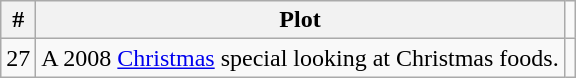<table class="wikitable">
<tr>
<th>#</th>
<th>Plot</th>
</tr>
<tr>
<td>27</td>
<td>A 2008 <a href='#'>Christmas</a> special looking at Christmas foods.</td>
<td></td>
</tr>
</table>
